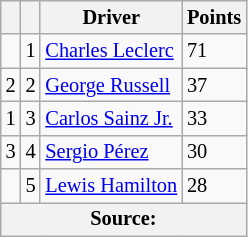<table class="wikitable" style="font-size: 85%;">
<tr>
<th scope="col"></th>
<th scope="col"></th>
<th scope="col">Driver</th>
<th scope="col">Points</th>
</tr>
<tr>
<td align="left"></td>
<td align="center">1</td>
<td> <a href='#'>Charles Leclerc</a></td>
<td align="left">71</td>
</tr>
<tr>
<td align="left"> 2</td>
<td align="center">2</td>
<td> <a href='#'>George Russell</a></td>
<td align="left">37</td>
</tr>
<tr>
<td align="left"> 1</td>
<td align="center">3</td>
<td> <a href='#'>Carlos Sainz Jr.</a></td>
<td align="left">33</td>
</tr>
<tr>
<td align="left"> 3</td>
<td align="center">4</td>
<td> <a href='#'>Sergio Pérez</a></td>
<td align="left">30</td>
</tr>
<tr>
<td align="left"></td>
<td align="center">5</td>
<td> <a href='#'>Lewis Hamilton</a></td>
<td align="left">28</td>
</tr>
<tr>
<th colspan=4>Source:</th>
</tr>
</table>
